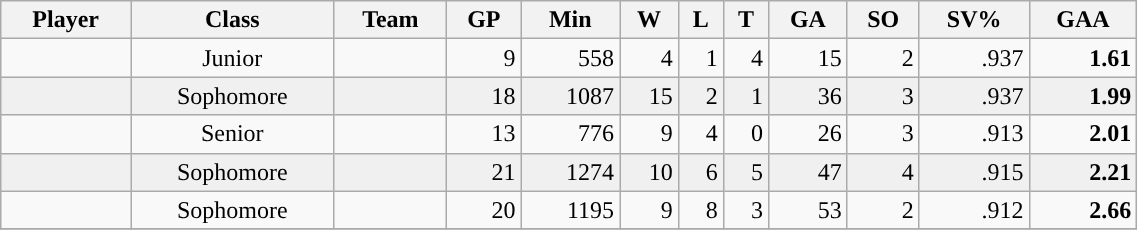<table class="wikitable sortable" style="text-align: center; "width=60%">
<tr>
<th>Player</th>
<th>Class</th>
<th>Team</th>
<th>GP</th>
<th>Min</th>
<th>W</th>
<th>L</th>
<th>T</th>
<th>GA</th>
<th>SO</th>
<th>SV%</th>
<th>GAA</th>
</tr>
<tr>
<td style="text-align: left"></td>
<td>Junior</td>
<td><strong><a href='#'></a></strong></td>
<td style="text-align: right">9</td>
<td style="text-align: right">558</td>
<td style="text-align: right">4</td>
<td style="text-align: right">1</td>
<td style="text-align: right">4</td>
<td style="text-align: right">15</td>
<td style="text-align: right">2</td>
<td style="text-align: right">.937</td>
<td style="text-align: right"><strong>1.61</strong></td>
</tr>
<tr bgcolor=f0f0f0>
<td style="text-align: left"></td>
<td>Sophomore</td>
<td><strong><a href='#'></a></strong></td>
<td style="text-align: right">18</td>
<td style="text-align: right">1087</td>
<td style="text-align: right">15</td>
<td style="text-align: right">2</td>
<td style="text-align: right">1</td>
<td style="text-align: right">36</td>
<td style="text-align: right">3</td>
<td style="text-align: right">.937</td>
<td style="text-align: right"><strong>1.99</strong></td>
</tr>
<tr>
<td style="text-align: left"></td>
<td>Senior</td>
<td><strong><a href='#'></a></strong></td>
<td style="text-align: right">13</td>
<td style="text-align: right">776</td>
<td style="text-align: right">9</td>
<td style="text-align: right">4</td>
<td style="text-align: right">0</td>
<td style="text-align: right">26</td>
<td style="text-align: right">3</td>
<td style="text-align: right">.913</td>
<td style="text-align: right"><strong>2.01</strong></td>
</tr>
<tr bgcolor=f0f0f0>
<td style="text-align: left"></td>
<td>Sophomore</td>
<td><strong><a href='#'></a></strong></td>
<td style="text-align: right">21</td>
<td style="text-align: right">1274</td>
<td style="text-align: right">10</td>
<td style="text-align: right">6</td>
<td style="text-align: right">5</td>
<td style="text-align: right">47</td>
<td style="text-align: right">4</td>
<td style="text-align: right">.915</td>
<td style="text-align: right"><strong>2.21</strong></td>
</tr>
<tr>
<td style="text-align: left"></td>
<td>Sophomore</td>
<td><strong><a href='#'></a></strong></td>
<td style="text-align: right">20</td>
<td style="text-align: right">1195</td>
<td style="text-align: right">9</td>
<td style="text-align: right">8</td>
<td style="text-align: right">3</td>
<td style="text-align: right">53</td>
<td style="text-align: right">2</td>
<td style="text-align: right">.912</td>
<td style="text-align: right"><strong>2.66</strong></td>
</tr>
<tr>
</tr>
</table>
